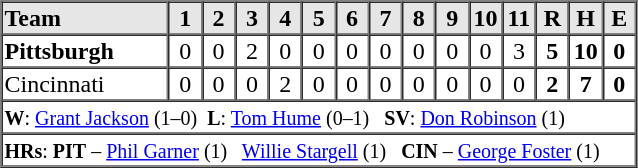<table border=1 cellspacing=0 width=425 style="margin-left:3em;">
<tr style="text-align:center; background-color:#e6e6e6;">
<th align=left width=25%>Team</th>
<th width=5%>1</th>
<th width=5%>2</th>
<th width=5%>3</th>
<th width=5%>4</th>
<th width=5%>5</th>
<th width=5%>6</th>
<th width=5%>7</th>
<th width=5%>8</th>
<th width=5%>9</th>
<th width=5%>10</th>
<th width=5%>11</th>
<th width=5%>R</th>
<th width=5%>H</th>
<th width=5%>E</th>
</tr>
<tr style="text-align:center;">
<td align=left><strong>Pittsburgh</strong></td>
<td>0</td>
<td>0</td>
<td>2</td>
<td>0</td>
<td>0</td>
<td>0</td>
<td>0</td>
<td>0</td>
<td>0</td>
<td>0</td>
<td>3</td>
<td><strong>5</strong></td>
<td><strong>10</strong></td>
<td><strong>0</strong></td>
</tr>
<tr style="text-align:center;">
<td align=left>Cincinnati</td>
<td>0</td>
<td>0</td>
<td>0</td>
<td>2</td>
<td>0</td>
<td>0</td>
<td>0</td>
<td>0</td>
<td>0</td>
<td>0</td>
<td>0</td>
<td><strong>2</strong></td>
<td><strong>7</strong></td>
<td><strong>0</strong></td>
</tr>
<tr style="text-align:left;">
<td colspan=16><small><strong>W</strong>: <a href='#'>Grant Jackson</a> (1–0)  <strong>L</strong>: <a href='#'>Tom Hume</a> (0–1)   <strong>SV</strong>: <a href='#'>Don Robinson</a> (1)</small></td>
</tr>
<tr style="text-align:left;">
<td colspan=16><small><strong>HRs</strong>: <strong>PIT</strong> – <a href='#'>Phil Garner</a> (1)   <a href='#'>Willie Stargell</a> (1)   <strong>CIN</strong> – <a href='#'>George Foster</a> (1)</small></td>
</tr>
</table>
